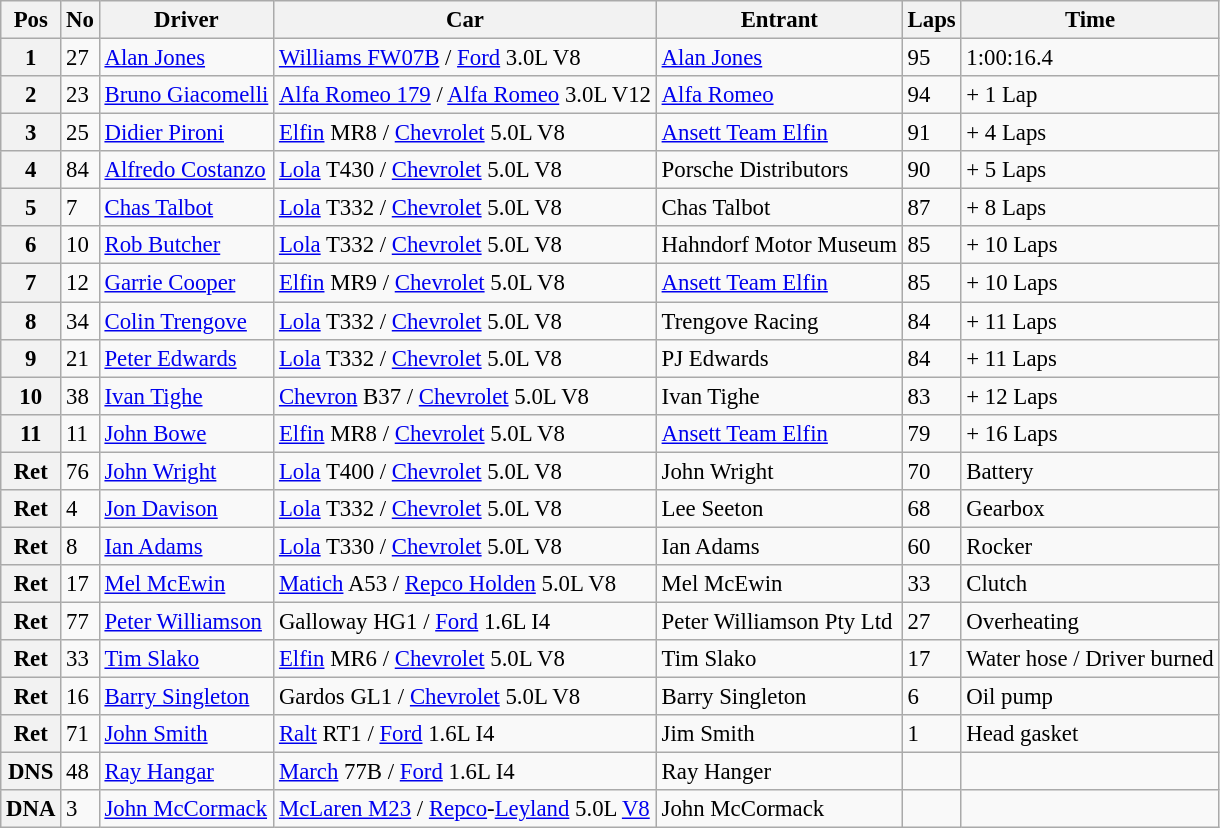<table class="wikitable" style="font-size: 95%;">
<tr>
<th>Pos</th>
<th>No</th>
<th>Driver</th>
<th>Car</th>
<th>Entrant</th>
<th>Laps</th>
<th>Time</th>
</tr>
<tr>
<th>1</th>
<td>27</td>
<td> <a href='#'>Alan Jones</a></td>
<td><a href='#'>Williams FW07B</a> / <a href='#'>Ford</a> 3.0L V8</td>
<td><a href='#'>Alan Jones</a></td>
<td>95</td>
<td>1:00:16.4</td>
</tr>
<tr>
<th>2</th>
<td>23</td>
<td> <a href='#'>Bruno Giacomelli</a></td>
<td><a href='#'>Alfa Romeo 179</a> / <a href='#'>Alfa Romeo</a> 3.0L V12</td>
<td><a href='#'>Alfa Romeo</a></td>
<td>94</td>
<td>+ 1 Lap</td>
</tr>
<tr>
<th>3</th>
<td>25</td>
<td> <a href='#'>Didier Pironi</a></td>
<td><a href='#'>Elfin</a> MR8 / <a href='#'>Chevrolet</a> 5.0L V8</td>
<td><a href='#'>Ansett Team Elfin</a></td>
<td>91</td>
<td>+ 4 Laps</td>
</tr>
<tr>
<th>4</th>
<td>84</td>
<td> <a href='#'>Alfredo Costanzo</a></td>
<td><a href='#'>Lola</a> T430 / <a href='#'>Chevrolet</a> 5.0L V8</td>
<td>Porsche Distributors</td>
<td>90</td>
<td>+ 5 Laps</td>
</tr>
<tr>
<th>5</th>
<td>7</td>
<td> <a href='#'>Chas Talbot</a></td>
<td><a href='#'>Lola</a> T332 / <a href='#'>Chevrolet</a> 5.0L V8</td>
<td>Chas Talbot</td>
<td>87</td>
<td>+ 8 Laps</td>
</tr>
<tr>
<th>6</th>
<td>10</td>
<td> <a href='#'>Rob Butcher</a></td>
<td><a href='#'>Lola</a> T332 / <a href='#'>Chevrolet</a> 5.0L V8</td>
<td>Hahndorf Motor Museum</td>
<td>85</td>
<td>+ 10 Laps</td>
</tr>
<tr>
<th>7</th>
<td>12</td>
<td> <a href='#'>Garrie Cooper</a></td>
<td><a href='#'>Elfin</a> MR9 / <a href='#'>Chevrolet</a> 5.0L V8</td>
<td><a href='#'>Ansett Team Elfin</a></td>
<td>85</td>
<td>+ 10 Laps</td>
</tr>
<tr>
<th>8</th>
<td>34</td>
<td> <a href='#'>Colin Trengove</a></td>
<td><a href='#'>Lola</a> T332 / <a href='#'>Chevrolet</a> 5.0L V8</td>
<td>Trengove Racing</td>
<td>84</td>
<td>+ 11 Laps</td>
</tr>
<tr>
<th>9</th>
<td>21</td>
<td> <a href='#'>Peter Edwards</a></td>
<td><a href='#'>Lola</a> T332 / <a href='#'>Chevrolet</a> 5.0L V8</td>
<td>PJ Edwards</td>
<td>84</td>
<td>+ 11 Laps</td>
</tr>
<tr>
<th>10</th>
<td>38</td>
<td> <a href='#'>Ivan Tighe</a></td>
<td><a href='#'>Chevron</a> B37 / <a href='#'>Chevrolet</a> 5.0L V8</td>
<td>Ivan Tighe</td>
<td>83</td>
<td>+ 12 Laps</td>
</tr>
<tr>
<th>11</th>
<td>11</td>
<td> <a href='#'>John Bowe</a></td>
<td><a href='#'>Elfin</a> MR8 / <a href='#'>Chevrolet</a> 5.0L V8</td>
<td><a href='#'>Ansett Team Elfin</a></td>
<td>79</td>
<td>+ 16 Laps</td>
</tr>
<tr>
<th>Ret</th>
<td>76</td>
<td> <a href='#'>John Wright</a></td>
<td><a href='#'>Lola</a> T400 / <a href='#'>Chevrolet</a> 5.0L V8</td>
<td>John Wright</td>
<td>70</td>
<td>Battery</td>
</tr>
<tr>
<th>Ret</th>
<td>4</td>
<td> <a href='#'>Jon Davison</a></td>
<td><a href='#'>Lola</a> T332 / <a href='#'>Chevrolet</a> 5.0L V8</td>
<td>Lee Seeton</td>
<td>68</td>
<td>Gearbox</td>
</tr>
<tr>
<th>Ret</th>
<td>8</td>
<td> <a href='#'>Ian Adams</a></td>
<td><a href='#'>Lola</a> T330 / <a href='#'>Chevrolet</a> 5.0L V8</td>
<td>Ian Adams</td>
<td>60</td>
<td>Rocker</td>
</tr>
<tr>
<th>Ret</th>
<td>17</td>
<td> <a href='#'>Mel McEwin</a></td>
<td><a href='#'>Matich</a> A53 / <a href='#'>Repco Holden</a> 5.0L V8</td>
<td>Mel McEwin</td>
<td>33</td>
<td>Clutch</td>
</tr>
<tr>
<th>Ret</th>
<td>77</td>
<td> <a href='#'>Peter Williamson</a></td>
<td>Galloway HG1 / <a href='#'>Ford</a> 1.6L I4</td>
<td>Peter Williamson Pty Ltd</td>
<td>27</td>
<td>Overheating</td>
</tr>
<tr>
<th>Ret</th>
<td>33</td>
<td> <a href='#'>Tim Slako</a></td>
<td><a href='#'>Elfin</a> MR6 / <a href='#'>Chevrolet</a> 5.0L V8</td>
<td>Tim Slako</td>
<td>17</td>
<td>Water hose / Driver burned</td>
</tr>
<tr>
<th>Ret</th>
<td>16</td>
<td> <a href='#'>Barry Singleton</a></td>
<td>Gardos GL1 / <a href='#'>Chevrolet</a> 5.0L V8</td>
<td>Barry Singleton</td>
<td>6</td>
<td>Oil pump</td>
</tr>
<tr>
<th>Ret</th>
<td>71</td>
<td> <a href='#'>John Smith</a></td>
<td><a href='#'>Ralt</a> RT1 / <a href='#'>Ford</a> 1.6L I4</td>
<td>Jim Smith</td>
<td>1</td>
<td>Head gasket</td>
</tr>
<tr>
<th>DNS</th>
<td>48</td>
<td> <a href='#'>Ray Hangar</a></td>
<td><a href='#'>March</a> 77B / <a href='#'>Ford</a> 1.6L I4</td>
<td>Ray Hanger</td>
<td></td>
<td></td>
</tr>
<tr>
<th>DNA</th>
<td>3</td>
<td> <a href='#'>John McCormack</a></td>
<td><a href='#'>McLaren M23</a> / <a href='#'>Repco</a>-<a href='#'>Leyland</a> 5.0L <a href='#'>V8</a></td>
<td>John McCormack</td>
<td></td>
<td></td>
</tr>
</table>
